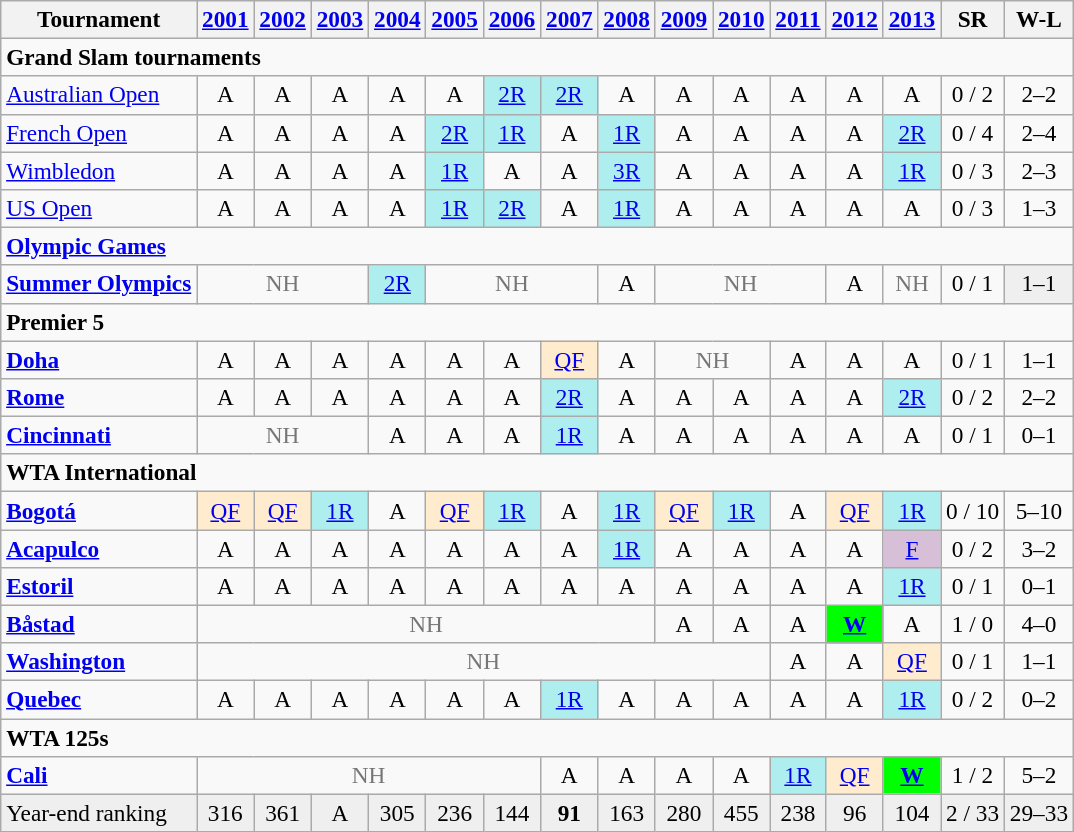<table class="wikitable" style="text-align:center;font-size:97%">
<tr>
<th>Tournament</th>
<th><a href='#'>2001</a></th>
<th><a href='#'>2002</a></th>
<th><a href='#'>2003</a></th>
<th><a href='#'>2004</a></th>
<th><a href='#'>2005</a></th>
<th><a href='#'>2006</a></th>
<th><a href='#'>2007</a></th>
<th><a href='#'>2008</a></th>
<th><a href='#'>2009</a></th>
<th><a href='#'>2010</a></th>
<th><a href='#'>2011</a></th>
<th><a href='#'>2012</a></th>
<th><a href='#'>2013</a></th>
<th>SR</th>
<th>W-L</th>
</tr>
<tr>
<td colspan="16" align="left"><strong>Grand Slam tournaments</strong></td>
</tr>
<tr>
<td align="left"><a href='#'>Australian Open</a></td>
<td>A</td>
<td>A</td>
<td>A</td>
<td>A</td>
<td>A</td>
<td bgcolor="afeeee"><a href='#'>2R</a></td>
<td bgcolor="afeeee"><a href='#'>2R</a></td>
<td>A</td>
<td>A</td>
<td>A</td>
<td>A</td>
<td>A</td>
<td>A</td>
<td>0 / 2</td>
<td>2–2</td>
</tr>
<tr>
<td align="left"><a href='#'>French Open</a></td>
<td>A</td>
<td>A</td>
<td>A</td>
<td>A</td>
<td bgcolor="afeeee"><a href='#'>2R</a></td>
<td bgcolor="afeeee"><a href='#'>1R</a></td>
<td>A</td>
<td bgcolor="afeeee"><a href='#'>1R</a></td>
<td>A</td>
<td>A</td>
<td>A</td>
<td>A</td>
<td bgcolor="afeeee"><a href='#'>2R</a></td>
<td>0 / 4</td>
<td>2–4</td>
</tr>
<tr>
<td align="left"><a href='#'>Wimbledon</a></td>
<td>A</td>
<td>A</td>
<td>A</td>
<td>A</td>
<td bgcolor="afeeee"><a href='#'>1R</a></td>
<td>A</td>
<td>A</td>
<td bgcolor="afeeee"><a href='#'>3R</a></td>
<td>A</td>
<td>A</td>
<td>A</td>
<td>A</td>
<td bgcolor="afeeee"><a href='#'>1R</a></td>
<td>0 / 3</td>
<td>2–3</td>
</tr>
<tr>
<td align="left"><a href='#'>US Open</a></td>
<td>A</td>
<td>A</td>
<td>A</td>
<td>A</td>
<td bgcolor="afeeee"><a href='#'>1R</a></td>
<td bgcolor="afeeee"><a href='#'>2R</a></td>
<td>A</td>
<td bgcolor="afeeee"><a href='#'>1R</a></td>
<td>A</td>
<td>A</td>
<td>A</td>
<td>A</td>
<td>A</td>
<td>0 / 3</td>
<td>1–3</td>
</tr>
<tr>
<td colspan="16" align="left"><strong><a href='#'>Olympic Games</a></strong></td>
</tr>
<tr>
<td align="left"><strong><a href='#'>Summer Olympics</a></strong></td>
<td colspan="3" style="color:#767676">NH</td>
<td bgcolor="afeeee"><a href='#'>2R</a></td>
<td colspan="3" style="color:#767676">NH</td>
<td>A</td>
<td colspan="3" style="color:#767676">NH</td>
<td>A</td>
<td colspan="1" style="color:#767676">NH</td>
<td>0 / 1</td>
<td bgcolor="#EFEFEF">1–1</td>
</tr>
<tr>
<td colspan="16" align="left"><strong>Premier 5</strong></td>
</tr>
<tr>
<td align="left"><strong><a href='#'>Doha</a></strong></td>
<td>A</td>
<td>A</td>
<td>A</td>
<td>A</td>
<td>A</td>
<td>A</td>
<td bgcolor="FFEBCD"><a href='#'>QF</a></td>
<td>A</td>
<td colspan="2" style="color:#767676">NH</td>
<td>A</td>
<td>A</td>
<td>A</td>
<td>0 / 1</td>
<td>1–1</td>
</tr>
<tr>
<td align="left"><strong><a href='#'>Rome</a> </strong></td>
<td>A</td>
<td>A</td>
<td>A</td>
<td>A</td>
<td>A</td>
<td>A</td>
<td bgcolor="afeeee"><a href='#'>2R</a></td>
<td>A</td>
<td>A</td>
<td>A</td>
<td>A</td>
<td>A</td>
<td bgcolor="afeeee"><a href='#'>2R</a></td>
<td>0 / 2</td>
<td>2–2</td>
</tr>
<tr>
<td align="left"><strong><a href='#'>Cincinnati</a></strong></td>
<td colspan="3" style="color:#767676">NH</td>
<td>A</td>
<td>A</td>
<td>A</td>
<td bgcolor="afeeee"><a href='#'>1R</a></td>
<td>A</td>
<td>A</td>
<td>A</td>
<td>A</td>
<td>A</td>
<td>A</td>
<td>0 / 1</td>
<td>0–1</td>
</tr>
<tr>
<td colspan="16" align="left"><strong>WTA International</strong></td>
</tr>
<tr>
<td align="left"><strong><a href='#'>Bogotá</a></strong></td>
<td bgcolor="FFEBCD"><a href='#'>QF</a></td>
<td bgcolor="FFEBCD"><a href='#'>QF</a></td>
<td bgcolor="afeeee"><a href='#'>1R</a></td>
<td>A</td>
<td bgcolor="FFEBCD"><a href='#'>QF</a></td>
<td bgcolor="afeeee"><a href='#'>1R</a></td>
<td>A</td>
<td bgcolor="afeeee"><a href='#'>1R</a></td>
<td bgcolor="FFEBCD"><a href='#'>QF</a></td>
<td bgcolor="afeeee"><a href='#'>1R</a></td>
<td>A</td>
<td bgcolor="FFEBCD"><a href='#'>QF</a></td>
<td bgcolor="afeeee"><a href='#'>1R</a></td>
<td>0 / 10</td>
<td>5–10</td>
</tr>
<tr>
<td align="left"><strong><a href='#'>Acapulco</a></strong></td>
<td>A</td>
<td>A</td>
<td>A</td>
<td>A</td>
<td>A</td>
<td>A</td>
<td>A</td>
<td bgcolor="afeeee"><a href='#'>1R</a></td>
<td>A</td>
<td>A</td>
<td>A</td>
<td>A</td>
<td bgcolor="thistle"><a href='#'>F</a></td>
<td>0 / 2</td>
<td>3–2</td>
</tr>
<tr>
<td align="left"><strong><a href='#'>Estoril</a></strong></td>
<td>A</td>
<td>A</td>
<td>A</td>
<td>A</td>
<td>A</td>
<td>A</td>
<td>A</td>
<td>A</td>
<td>A</td>
<td>A</td>
<td>A</td>
<td>A</td>
<td bgcolor="afeeee"><a href='#'>1R</a></td>
<td>0 / 1</td>
<td>0–1</td>
</tr>
<tr>
<td align="left"><strong><a href='#'>Båstad</a></strong></td>
<td colspan="8" style="color:#767676">NH</td>
<td>A</td>
<td>A</td>
<td>A</td>
<td bgcolor="Lime"><strong><a href='#'>W</a></strong></td>
<td>A</td>
<td>1 / 0</td>
<td>4–0</td>
</tr>
<tr>
<td align="left"><strong><a href='#'>Washington</a></strong></td>
<td colspan="10" style="color:#767676">NH</td>
<td>A</td>
<td>A</td>
<td bgcolor="FFEBCD"><a href='#'>QF</a></td>
<td>0 / 1</td>
<td>1–1</td>
</tr>
<tr>
<td align="left"><strong><a href='#'>Quebec</a></strong></td>
<td>A</td>
<td>A</td>
<td>A</td>
<td>A</td>
<td>A</td>
<td>A</td>
<td bgcolor="afeeee"><a href='#'>1R</a></td>
<td>A</td>
<td>A</td>
<td>A</td>
<td>A</td>
<td>A</td>
<td bgcolor="afeeee"><a href='#'>1R</a></td>
<td>0 / 2</td>
<td>0–2</td>
</tr>
<tr>
<td colspan="16" align="left"><strong>WTA 125s</strong></td>
</tr>
<tr>
<td align="left"><strong><a href='#'>Cali</a></strong></td>
<td colspan="6" style="color:#767676">NH</td>
<td>A</td>
<td>A</td>
<td>A</td>
<td>A</td>
<td bgcolor="afeeee"><a href='#'>1R</a></td>
<td bgcolor="FFEBCD"><a href='#'>QF</a></td>
<td bgcolor="Lime"><strong><a href='#'>W</a></strong></td>
<td>1 / 2</td>
<td>5–2</td>
</tr>
<tr bgcolor="efefef">
<td align="left">Year-end ranking</td>
<td>316</td>
<td>361</td>
<td>A</td>
<td>305</td>
<td>236</td>
<td>144</td>
<td><strong>91</strong></td>
<td>163</td>
<td>280</td>
<td>455</td>
<td>238</td>
<td>96</td>
<td>104</td>
<td>2 / 33</td>
<td>29–33</td>
</tr>
</table>
